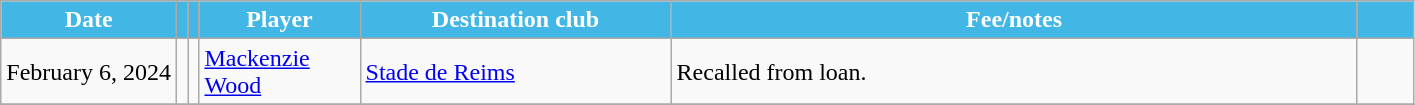<table class="wikitable sortable">
<tr>
<th style="background:#42b7e6; color:#fff; width:110px;" data-sort-type="date">Date</th>
<th style="background:#42b7e6; color:#fff;"></th>
<th style="background:#42b7e6; color:#fff;"></th>
<th style="background:#42b7e6; color:#fff; width:100px;">Player</th>
<th style="background:#42b7e6; color:#fff; width:200px;">Destination club</th>
<th style="background:#42b7e6; color:#fff; width:450px;">Fee/notes</th>
<th style="background:#42b7e6; color:#fff; width:30px;"></th>
</tr>
<tr>
<td>February 6, 2024</td>
<td></td>
<td></td>
<td><a href='#'>Mackenzie Wood</a></td>
<td> <a href='#'>Stade de Reims</a></td>
<td>Recalled from loan.</td>
<td></td>
</tr>
<tr>
</tr>
</table>
